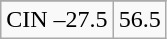<table class="wikitable">
<tr align="center">
</tr>
<tr align="center">
<td>CIN –27.5</td>
<td>56.5</td>
</tr>
</table>
